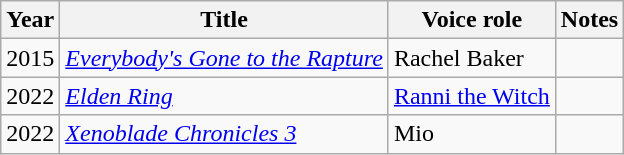<table class="wikitable sortable">
<tr>
<th>Year</th>
<th>Title</th>
<th>Voice role</th>
<th>Notes</th>
</tr>
<tr>
<td>2015</td>
<td><em><a href='#'>Everybody's Gone to the Rapture</a></em></td>
<td>Rachel Baker</td>
<td></td>
</tr>
<tr>
<td>2022</td>
<td><em><a href='#'>Elden Ring</a></em></td>
<td><a href='#'>Ranni the Witch</a></td>
<td></td>
</tr>
<tr>
<td>2022</td>
<td><em><a href='#'>Xenoblade Chronicles 3</a></em></td>
<td>Mio</td>
<td></td>
</tr>
</table>
